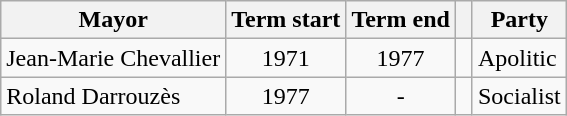<table class="wikitable">
<tr>
<th>Mayor</th>
<th>Term start</th>
<th>Term end</th>
<th class=unsortable> </th>
<th>Party</th>
</tr>
<tr>
<td>Jean-Marie Chevallier</td>
<td align=center>1971</td>
<td align="center">1977</td>
<td bgcolor=></td>
<td>Apolitic</td>
</tr>
<tr>
<td>Roland Darrouzès</td>
<td align=center>1977</td>
<td align="center">-</td>
<td bgcolor=></td>
<td>Socialist</td>
</tr>
</table>
